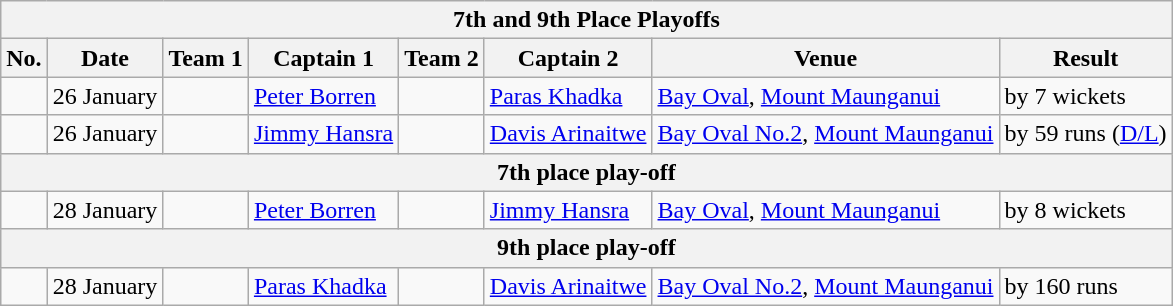<table class="wikitable">
<tr>
<th colspan="8">7th and 9th Place Playoffs</th>
</tr>
<tr>
<th>No.</th>
<th>Date</th>
<th>Team 1</th>
<th>Captain 1</th>
<th>Team 2</th>
<th>Captain 2</th>
<th>Venue</th>
<th>Result</th>
</tr>
<tr>
<td></td>
<td>26 January</td>
<td></td>
<td><a href='#'>Peter Borren</a></td>
<td></td>
<td><a href='#'>Paras Khadka</a></td>
<td><a href='#'>Bay Oval</a>, <a href='#'>Mount Maunganui</a></td>
<td> by 7 wickets</td>
</tr>
<tr>
<td></td>
<td>26 January</td>
<td></td>
<td><a href='#'>Jimmy Hansra</a></td>
<td></td>
<td><a href='#'>Davis Arinaitwe</a></td>
<td><a href='#'>Bay Oval No.2</a>, <a href='#'>Mount Maunganui</a></td>
<td> by 59 runs (<a href='#'>D/L</a>)</td>
</tr>
<tr>
<th colspan="8">7th place play-off</th>
</tr>
<tr>
<td></td>
<td>28 January</td>
<td></td>
<td><a href='#'>Peter Borren</a></td>
<td></td>
<td><a href='#'>Jimmy Hansra</a></td>
<td><a href='#'>Bay Oval</a>, <a href='#'>Mount Maunganui</a></td>
<td> by 8 wickets</td>
</tr>
<tr>
<th colspan="8">9th place play-off</th>
</tr>
<tr>
<td></td>
<td>28 January</td>
<td></td>
<td><a href='#'>Paras Khadka</a></td>
<td></td>
<td><a href='#'>Davis Arinaitwe</a></td>
<td><a href='#'>Bay Oval No.2</a>, <a href='#'>Mount Maunganui</a></td>
<td> by 160 runs</td>
</tr>
</table>
